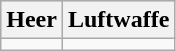<table class="wikitable centered">
<tr style="background-color:#CEDAF2">
<th>Heer</th>
<th>Luftwaffe</th>
</tr>
<tr>
<td></td>
<td></td>
</tr>
</table>
